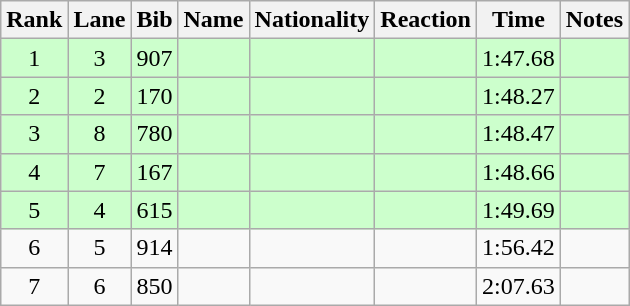<table class="wikitable sortable" style="text-align:center">
<tr>
<th>Rank</th>
<th>Lane</th>
<th>Bib</th>
<th>Name</th>
<th>Nationality</th>
<th>Reaction</th>
<th>Time</th>
<th>Notes</th>
</tr>
<tr bgcolor=ccffcc>
<td>1</td>
<td>3</td>
<td>907</td>
<td align=left></td>
<td align=left></td>
<td></td>
<td>1:47.68</td>
<td><strong></strong></td>
</tr>
<tr bgcolor=ccffcc>
<td>2</td>
<td>2</td>
<td>170</td>
<td align=left></td>
<td align=left></td>
<td></td>
<td>1:48.27</td>
<td><strong></strong></td>
</tr>
<tr bgcolor=ccffcc>
<td>3</td>
<td>8</td>
<td>780</td>
<td align=left></td>
<td align=left></td>
<td></td>
<td>1:48.47</td>
<td><strong></strong></td>
</tr>
<tr bgcolor=ccffcc>
<td>4</td>
<td>7</td>
<td>167</td>
<td align=left></td>
<td align=left></td>
<td></td>
<td>1:48.66</td>
<td><strong></strong></td>
</tr>
<tr bgcolor=ccffcc>
<td>5</td>
<td>4</td>
<td>615</td>
<td align=left></td>
<td align=left></td>
<td></td>
<td>1:49.69</td>
<td><strong></strong></td>
</tr>
<tr>
<td>6</td>
<td>5</td>
<td>914</td>
<td align=left></td>
<td align=left></td>
<td></td>
<td>1:56.42</td>
<td></td>
</tr>
<tr>
<td>7</td>
<td>6</td>
<td>850</td>
<td align=left></td>
<td align=left></td>
<td></td>
<td>2:07.63</td>
<td></td>
</tr>
</table>
